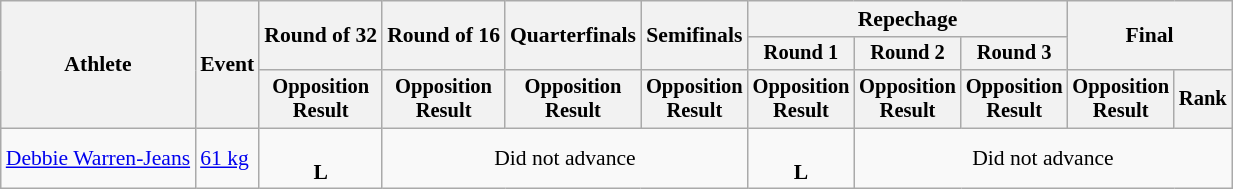<table class="wikitable" style="font-size:90%">
<tr>
<th rowspan="3">Athlete</th>
<th rowspan="3">Event</th>
<th rowspan="2">Round of 32</th>
<th rowspan="2">Round of 16</th>
<th rowspan="2">Quarterfinals</th>
<th rowspan="2">Semifinals</th>
<th colspan=3>Repechage</th>
<th rowspan="2" colspan=2>Final</th>
</tr>
<tr style="font-size:95%">
<th>Round 1</th>
<th>Round 2</th>
<th>Round 3</th>
</tr>
<tr style="font-size:95%">
<th>Opposition<br>Result</th>
<th>Opposition<br>Result</th>
<th>Opposition<br>Result</th>
<th>Opposition<br>Result</th>
<th>Opposition<br>Result</th>
<th>Opposition<br>Result</th>
<th>Opposition<br>Result</th>
<th>Opposition<br>Result</th>
<th>Rank</th>
</tr>
<tr align=center>
<td align=left><a href='#'>Debbie Warren-Jeans</a></td>
<td align=left><a href='#'>61 kg</a></td>
<td><br><strong>L</strong></td>
<td colspan=3>Did not advance</td>
<td><br><strong>L</strong></td>
<td colspan=4>Did not advance</td>
</tr>
</table>
